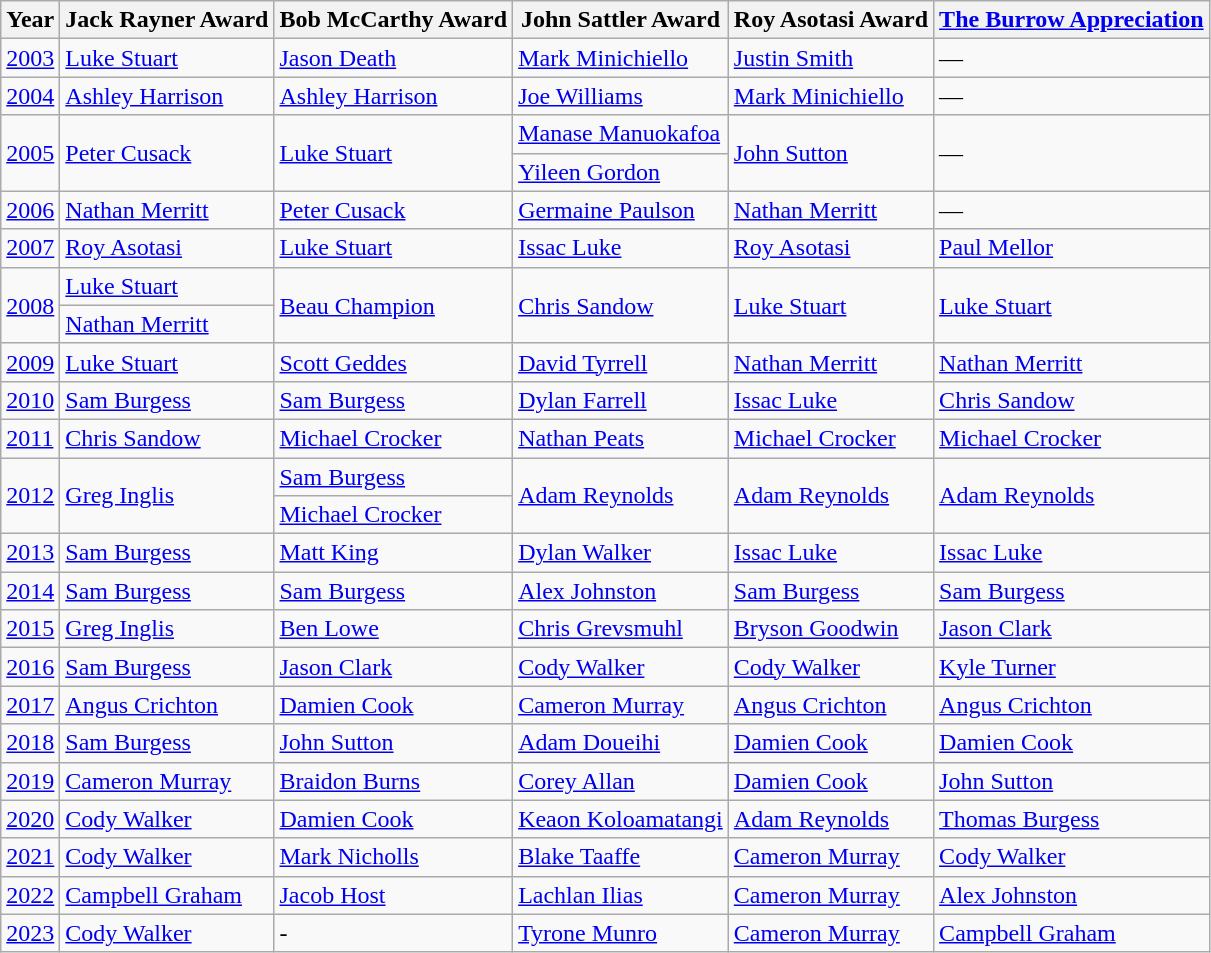<table class="wikitable">
<tr>
<th>Year</th>
<th>Jack Rayner Award</th>
<th>Bob McCarthy Award</th>
<th>John Sattler Award</th>
<th>Roy Asotasi Award</th>
<th><a href='#'>The Burrow Appreciation</a></th>
</tr>
<tr>
<td><a href='#'>2003</a></td>
<td><a href='#'>Luke Stuart</a></td>
<td><a href='#'>Jason Death</a></td>
<td><a href='#'>Mark Minichiello</a></td>
<td><a href='#'>Justin Smith</a></td>
<td>—</td>
</tr>
<tr>
<td><a href='#'>2004</a></td>
<td><a href='#'>Ashley Harrison</a></td>
<td><a href='#'>Ashley Harrison</a></td>
<td><a href='#'>Joe Williams</a></td>
<td><a href='#'>Mark Minichiello</a></td>
<td>—</td>
</tr>
<tr>
<td rowspan="2"><a href='#'>2005</a></td>
<td rowspan="2"><a href='#'>Peter Cusack</a></td>
<td rowspan="2"><a href='#'>Luke Stuart</a></td>
<td><a href='#'>Manase Manuokafoa</a></td>
<td rowspan="2"><a href='#'>John Sutton</a></td>
<td rowspan="2">—</td>
</tr>
<tr>
<td><a href='#'>Yileen Gordon</a></td>
</tr>
<tr>
<td><a href='#'>2006</a></td>
<td><a href='#'>Nathan Merritt</a></td>
<td><a href='#'>Peter Cusack</a></td>
<td><a href='#'>Germaine Paulson</a></td>
<td><a href='#'>Nathan Merritt</a></td>
<td>—</td>
</tr>
<tr>
<td><a href='#'>2007</a></td>
<td><a href='#'>Roy Asotasi</a></td>
<td><a href='#'>Luke Stuart</a></td>
<td><a href='#'>Issac Luke</a></td>
<td><a href='#'>Roy Asotasi</a></td>
<td><a href='#'>Paul Mellor</a></td>
</tr>
<tr>
<td rowspan="2"><a href='#'>2008</a></td>
<td><a href='#'>Luke Stuart</a></td>
<td rowspan="2"><a href='#'>Beau Champion</a></td>
<td rowspan="2"><a href='#'>Chris Sandow</a></td>
<td rowspan="2"><a href='#'>Luke Stuart</a></td>
<td rowspan="2"><a href='#'>Luke Stuart</a></td>
</tr>
<tr>
<td><a href='#'>Nathan Merritt</a></td>
</tr>
<tr>
<td><a href='#'>2009</a></td>
<td><a href='#'>Luke Stuart</a></td>
<td><a href='#'>Scott Geddes</a></td>
<td><a href='#'>David Tyrrell</a></td>
<td><a href='#'>Nathan Merritt</a></td>
<td><a href='#'>Nathan Merritt</a></td>
</tr>
<tr>
<td><a href='#'>2010</a></td>
<td><a href='#'>Sam Burgess</a></td>
<td><a href='#'>Sam Burgess</a></td>
<td><a href='#'>Dylan Farrell</a></td>
<td><a href='#'>Issac Luke</a></td>
<td><a href='#'>Chris Sandow</a></td>
</tr>
<tr>
<td><a href='#'>2011</a></td>
<td><a href='#'>Chris Sandow</a></td>
<td><a href='#'>Michael Crocker</a></td>
<td><a href='#'>Nathan Peats</a></td>
<td><a href='#'>Michael Crocker</a></td>
<td><a href='#'>Michael Crocker</a></td>
</tr>
<tr>
<td rowspan="2"><a href='#'>2012</a></td>
<td rowspan="2"><a href='#'>Greg Inglis</a></td>
<td><a href='#'>Sam Burgess</a></td>
<td rowspan="2"><a href='#'>Adam Reynolds</a></td>
<td rowspan="2"><a href='#'>Adam Reynolds</a></td>
<td rowspan="2"><a href='#'>Adam Reynolds</a></td>
</tr>
<tr>
<td><a href='#'>Michael Crocker</a></td>
</tr>
<tr>
<td><a href='#'>2013</a></td>
<td><a href='#'>Sam Burgess</a></td>
<td><a href='#'>Matt King</a></td>
<td><a href='#'>Dylan Walker</a></td>
<td><a href='#'>Issac Luke</a></td>
<td><a href='#'>Issac Luke</a></td>
</tr>
<tr>
<td><a href='#'>2014</a></td>
<td><a href='#'>Sam Burgess</a></td>
<td><a href='#'>Sam Burgess</a></td>
<td><a href='#'>Alex Johnston</a></td>
<td><a href='#'>Sam Burgess</a></td>
<td><a href='#'>Sam Burgess</a></td>
</tr>
<tr>
<td><a href='#'>2015</a></td>
<td><a href='#'>Greg Inglis</a></td>
<td><a href='#'>Ben Lowe</a></td>
<td><a href='#'>Chris Grevsmuhl</a></td>
<td><a href='#'>Bryson Goodwin</a></td>
<td><a href='#'>Jason Clark</a></td>
</tr>
<tr>
<td><a href='#'>2016</a></td>
<td><a href='#'>Sam Burgess</a></td>
<td><a href='#'>Jason Clark</a></td>
<td><a href='#'>Cody Walker</a></td>
<td><a href='#'>Cody Walker</a></td>
<td><a href='#'>Kyle Turner</a></td>
</tr>
<tr>
<td><a href='#'>2017</a></td>
<td><a href='#'>Angus Crichton</a></td>
<td><a href='#'>Damien Cook</a></td>
<td><a href='#'>Cameron Murray</a></td>
<td><a href='#'>Angus Crichton</a></td>
<td><a href='#'>Angus Crichton</a></td>
</tr>
<tr>
<td><a href='#'>2018</a></td>
<td><a href='#'>Sam Burgess</a></td>
<td><a href='#'>John Sutton</a></td>
<td><a href='#'>Adam Doueihi</a></td>
<td><a href='#'>Damien Cook</a></td>
<td><a href='#'>Damien Cook</a></td>
</tr>
<tr>
<td><a href='#'>2019</a></td>
<td><a href='#'>Cameron Murray</a></td>
<td><a href='#'>Braidon Burns</a></td>
<td><a href='#'>Corey Allan</a></td>
<td><a href='#'>Damien Cook</a></td>
<td><a href='#'>John Sutton</a></td>
</tr>
<tr>
<td><a href='#'>2020</a></td>
<td><a href='#'>Cody Walker</a></td>
<td><a href='#'>Damien Cook</a></td>
<td><a href='#'>Keaon Koloamatangi</a></td>
<td><a href='#'>Adam Reynolds</a></td>
<td><a href='#'>Thomas Burgess</a></td>
</tr>
<tr>
<td><a href='#'>2021</a></td>
<td><a href='#'>Cody Walker</a></td>
<td><a href='#'>Mark Nicholls</a></td>
<td><a href='#'>Blake Taaffe</a></td>
<td><a href='#'>Cameron Murray</a></td>
<td><a href='#'>Cody Walker</a></td>
</tr>
<tr>
<td><a href='#'>2022</a></td>
<td><a href='#'>Campbell Graham</a></td>
<td><a href='#'>Jacob Host</a></td>
<td><a href='#'>Lachlan Ilias</a></td>
<td><a href='#'>Cameron Murray</a></td>
<td><a href='#'>Alex Johnston</a></td>
</tr>
<tr>
<td><a href='#'>2023</a></td>
<td><a href='#'>Cody Walker</a></td>
<td>-</td>
<td><a href='#'>Tyrone Munro</a></td>
<td><a href='#'>Cameron Murray</a></td>
<td><a href='#'>Campbell Graham</a></td>
</tr>
</table>
